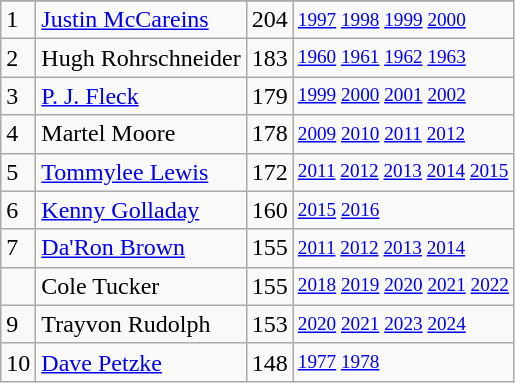<table class="wikitable">
<tr>
</tr>
<tr>
<td>1</td>
<td><a href='#'>Justin McCareins</a></td>
<td>204</td>
<td style="font-size:80%;"><a href='#'>1997</a> <a href='#'>1998</a> <a href='#'>1999</a> <a href='#'>2000</a></td>
</tr>
<tr>
<td>2</td>
<td>Hugh Rohrschneider</td>
<td>183</td>
<td style="font-size:80%;"><a href='#'>1960</a> <a href='#'>1961</a> <a href='#'>1962</a> <a href='#'>1963</a></td>
</tr>
<tr>
<td>3</td>
<td><a href='#'>P. J. Fleck</a></td>
<td>179</td>
<td style="font-size:80%;"><a href='#'>1999</a> <a href='#'>2000</a> <a href='#'>2001</a> <a href='#'>2002</a></td>
</tr>
<tr>
<td>4</td>
<td>Martel Moore</td>
<td>178</td>
<td style="font-size:80%;"><a href='#'>2009</a> <a href='#'>2010</a> <a href='#'>2011</a> <a href='#'>2012</a></td>
</tr>
<tr>
<td>5</td>
<td><a href='#'>Tommylee Lewis</a></td>
<td>172</td>
<td style="font-size:80%;"><a href='#'>2011</a> <a href='#'>2012</a> <a href='#'>2013</a> <a href='#'>2014</a> <a href='#'>2015</a></td>
</tr>
<tr>
<td>6</td>
<td><a href='#'>Kenny Golladay</a></td>
<td>160</td>
<td style="font-size:80%;"><a href='#'>2015</a> <a href='#'>2016</a></td>
</tr>
<tr>
<td>7</td>
<td><a href='#'>Da'Ron Brown</a></td>
<td>155</td>
<td style="font-size:80%;"><a href='#'>2011</a> <a href='#'>2012</a> <a href='#'>2013</a> <a href='#'>2014</a></td>
</tr>
<tr>
<td></td>
<td>Cole Tucker</td>
<td>155</td>
<td style="font-size:80%;"><a href='#'>2018</a> <a href='#'>2019</a> <a href='#'>2020</a> <a href='#'>2021</a> <a href='#'>2022</a></td>
</tr>
<tr>
<td>9</td>
<td>Trayvon Rudolph</td>
<td>153</td>
<td style="font-size:80%;"><a href='#'>2020</a> <a href='#'>2021</a> <a href='#'>2023</a> <a href='#'>2024</a></td>
</tr>
<tr>
<td>10</td>
<td><a href='#'>Dave Petzke</a></td>
<td>148</td>
<td style="font-size:80%;"><a href='#'>1977</a> <a href='#'>1978</a></td>
</tr>
</table>
